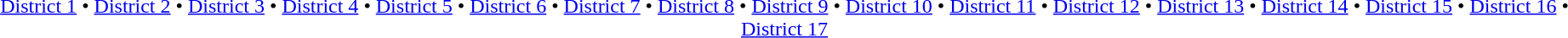<table class="toc" summary="Contents" id="toc">
<tr>
<td align="center"><a href='#'>District 1</a> • <a href='#'>District 2</a> • <a href='#'>District 3</a> • <a href='#'>District 4</a> • <a href='#'>District 5</a> • <a href='#'>District 6</a> • <a href='#'>District 7</a> • <a href='#'>District 8</a> • <a href='#'>District 9</a> • <a href='#'>District 10</a> • <a href='#'>District 11</a> • <a href='#'>District 12</a> • <a href='#'>District 13</a>  • <a href='#'>District 14</a> •  <a href='#'>District 15</a> • <a href='#'>District 16</a> • <a href='#'>District 17</a></td>
</tr>
</table>
